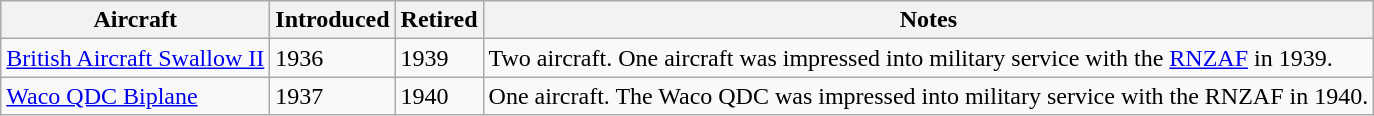<table class="wikitable sortable">
<tr>
<th>Aircraft</th>
<th>Introduced</th>
<th>Retired</th>
<th>Notes</th>
</tr>
<tr>
<td><a href='#'>British Aircraft Swallow II</a></td>
<td>1936</td>
<td>1939</td>
<td>Two aircraft. One aircraft was impressed into military service with the <a href='#'>RNZAF</a> in 1939.</td>
</tr>
<tr>
<td><a href='#'>Waco QDC Biplane</a></td>
<td>1937</td>
<td>1940</td>
<td>One aircraft. The Waco QDC was impressed into military service with the RNZAF in 1940.</td>
</tr>
</table>
